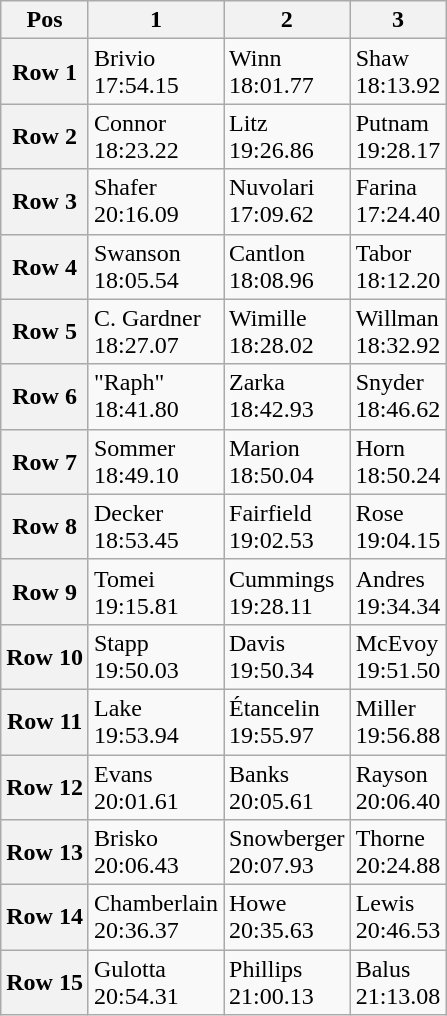<table class="wikitable">
<tr>
<th>Pos</th>
<th>1</th>
<th>2</th>
<th>3</th>
</tr>
<tr>
<th>Row 1</th>
<td>Brivio<br>17:54.15</td>
<td>Winn<br>18:01.77</td>
<td>Shaw<br>18:13.92</td>
</tr>
<tr>
<th>Row 2</th>
<td>Connor<br>18:23.22</td>
<td>Litz<br>19:26.86</td>
<td>Putnam<br>19:28.17</td>
</tr>
<tr>
<th>Row 3</th>
<td>Shafer<br>20:16.09</td>
<td>Nuvolari<br>17:09.62</td>
<td>Farina<br>17:24.40</td>
</tr>
<tr>
<th>Row 4</th>
<td>Swanson<br>18:05.54</td>
<td>Cantlon<br>18:08.96</td>
<td>Tabor<br>18:12.20</td>
</tr>
<tr>
<th>Row 5</th>
<td>C. Gardner<br>18:27.07</td>
<td>Wimille<br>18:28.02</td>
<td>Willman<br>18:32.92</td>
</tr>
<tr>
<th>Row 6</th>
<td>"Raph"<br>18:41.80</td>
<td>Zarka<br>18:42.93</td>
<td>Snyder<br>18:46.62</td>
</tr>
<tr>
<th>Row 7</th>
<td>Sommer<br>18:49.10</td>
<td>Marion<br>18:50.04</td>
<td>Horn<br>18:50.24</td>
</tr>
<tr>
<th>Row 8</th>
<td>Decker<br>18:53.45</td>
<td>Fairfield<br>19:02.53</td>
<td>Rose<br>19:04.15</td>
</tr>
<tr>
<th>Row 9</th>
<td>Tomei<br>19:15.81</td>
<td>Cummings<br>19:28.11</td>
<td>Andres<br>19:34.34</td>
</tr>
<tr>
<th>Row 10</th>
<td>Stapp<br>19:50.03</td>
<td>Davis<br>19:50.34</td>
<td>McEvoy<br>19:51.50</td>
</tr>
<tr>
<th>Row 11</th>
<td>Lake<br>19:53.94</td>
<td>Étancelin<br>19:55.97</td>
<td>Miller<br>19:56.88</td>
</tr>
<tr>
<th>Row 12</th>
<td>Evans<br>20:01.61</td>
<td>Banks<br>20:05.61</td>
<td>Rayson<br>20:06.40</td>
</tr>
<tr>
<th>Row 13</th>
<td>Brisko<br>20:06.43</td>
<td>Snowberger<br>20:07.93</td>
<td>Thorne<br>20:24.88</td>
</tr>
<tr>
<th>Row 14</th>
<td>Chamberlain<br>20:36.37</td>
<td>Howe<br>20:35.63</td>
<td>Lewis<br>20:46.53</td>
</tr>
<tr>
<th>Row 15</th>
<td>Gulotta<br>20:54.31</td>
<td>Phillips<br>21:00.13</td>
<td>Balus<br>21:13.08</td>
</tr>
</table>
